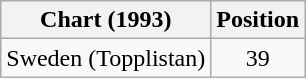<table class="wikitable">
<tr>
<th>Chart (1993)</th>
<th>Position</th>
</tr>
<tr>
<td>Sweden (Topplistan)</td>
<td align="center">39</td>
</tr>
</table>
